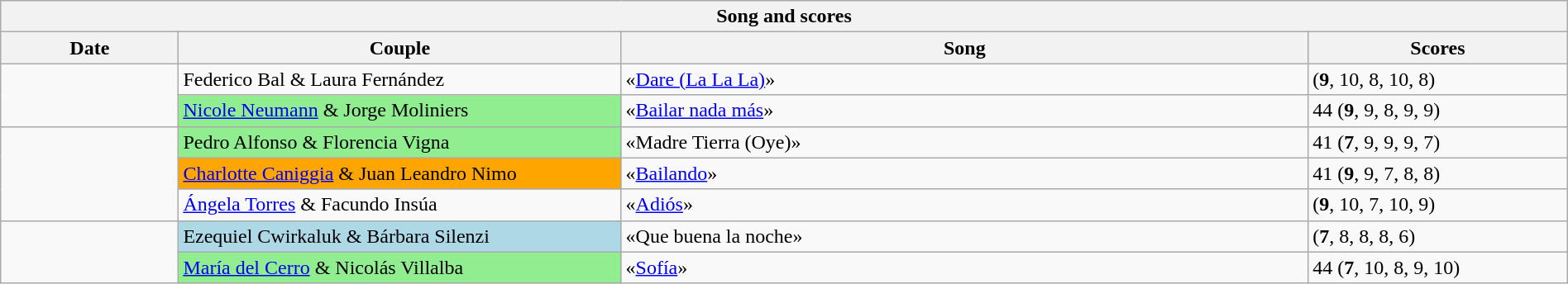<table class="wikitable collapsible collapsed" style=" text-align: align; width: 100%;">
<tr>
<th colspan="11" style="with: 100%;" align="center">Song and scores</th>
</tr>
<tr>
<th width=80>Date</th>
<th width=210>Couple</th>
<th width=330>Song</th>
<th width=120>Scores</th>
</tr>
<tr>
<td rowspan="2"></td>
<td bgcolor="">Federico Bal & Laura Fernández</td>
<td>«<a href='#'>Dare (La La La)</a>» </td>
<td> (<strong>9</strong>, 10, 8, 10, 8)</td>
</tr>
<tr>
<td bgcolor="lightgreen"><a href='#'>Nicole Neumann</a> & Jorge Moliniers</td>
<td>«<a href='#'>Bailar nada más</a>» </td>
<td>44 (<strong>9</strong>, 9, 8, 9, 9)</td>
</tr>
<tr>
<td rowspan="3"></td>
<td bgcolor="lightgreen">Pedro Alfonso & Florencia Vigna</td>
<td>«Madre Tierra (Oye)» </td>
<td>41 (<strong>7</strong>, 9, 9, 9, 7)</td>
</tr>
<tr>
<td bgcolor="orange"><a href='#'>Charlotte Caniggia</a> & Juan Leandro Nimo</td>
<td>«<a href='#'>Bailando</a>» </td>
<td>41 (<strong>9</strong>, 9, 7, 8, 8)</td>
</tr>
<tr>
<td bgcolor=""><a href='#'>Ángela Torres</a> & Facundo Insúa</td>
<td>«<a href='#'>Adiós</a>» </td>
<td> (<strong>9</strong>, 10, 7, 10, 9)</td>
</tr>
<tr>
<td rowspan="2"></td>
<td bgcolor="lightblue">Ezequiel Cwirkaluk & Bárbara Silenzi</td>
<td>«Que buena la noche» </td>
<td> (<strong>7</strong>, 8, 8, 8, 6)</td>
</tr>
<tr>
<td bgcolor="lightgreen"><a href='#'>María del Cerro</a> & Nicolás Villalba</td>
<td>«<a href='#'>Sofía</a>» </td>
<td>44 (<strong>7</strong>, 10, 8, 9, 10)</td>
</tr>
</table>
